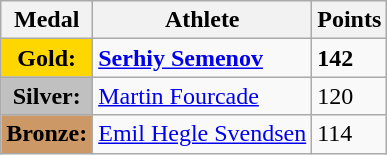<table class="wikitable">
<tr>
<th><strong>Medal</strong></th>
<th><strong>Athlete</strong></th>
<th><strong>Points</strong></th>
</tr>
<tr>
<td style="text-align:center;background-color:gold;"><strong>Gold:</strong></td>
<td> <strong><a href='#'>Serhiy Semenov</a></strong></td>
<td><strong>142</strong></td>
</tr>
<tr>
<td style="text-align:center;background-color:silver;"><strong>Silver:</strong></td>
<td> <a href='#'>Martin Fourcade</a></td>
<td>120</td>
</tr>
<tr>
<td style="text-align:center;background-color:#CC9966;"><strong>Bronze:</strong></td>
<td> <a href='#'>Emil Hegle Svendsen</a></td>
<td>114</td>
</tr>
</table>
